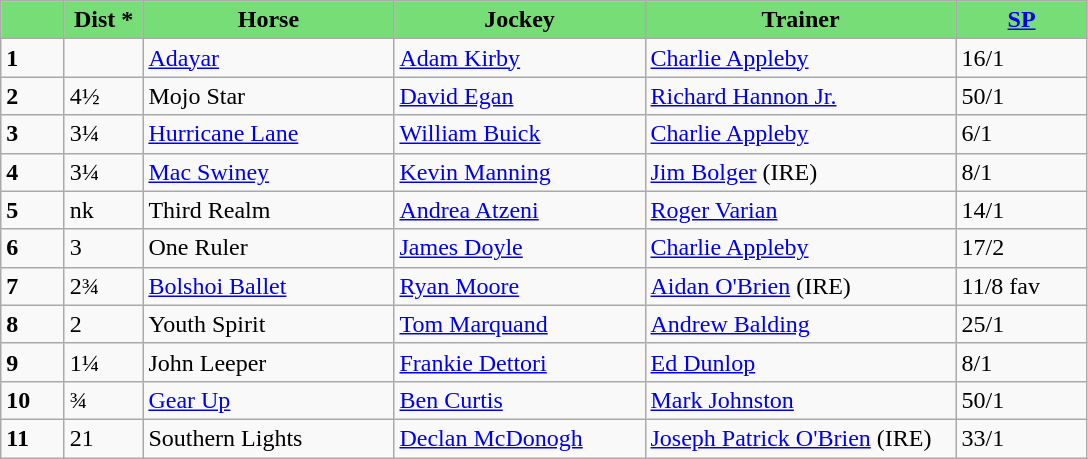<table class="wikitable">
<tr style="background:#7d7; text-align:center;">
<td style="width:35px;"></td>
<td style="width:45px;"><strong>Dist *</strong></td>
<td style="width:160px;"><strong>Horse</strong></td>
<td style="width:160px;"><strong>Jockey</strong></td>
<td style="width:200px;"><strong>Trainer</strong></td>
<td style="width:80px;"><strong><a href='#'>SP</a></strong></td>
</tr>
<tr>
<td><strong>1</strong></td>
<td></td>
<td><a href='#'>Adayar</a></td>
<td><a href='#'>Adam Kirby</a></td>
<td><a href='#'>Charlie Appleby</a></td>
<td>16/1</td>
</tr>
<tr>
<td><strong>2</strong></td>
<td>4½</td>
<td>Mojo Star</td>
<td><a href='#'>David Egan</a></td>
<td><a href='#'>Richard Hannon Jr.</a></td>
<td>50/1</td>
</tr>
<tr>
<td><strong>3</strong></td>
<td>3¼</td>
<td><a href='#'>Hurricane Lane</a></td>
<td><a href='#'>William Buick</a></td>
<td><a href='#'>Charlie Appleby</a></td>
<td>6/1</td>
</tr>
<tr>
<td><strong>4</strong></td>
<td>3¼</td>
<td><a href='#'>Mac Swiney</a></td>
<td><a href='#'>Kevin Manning</a></td>
<td><a href='#'>Jim Bolger</a> (IRE)</td>
<td>8/1</td>
</tr>
<tr>
<td><strong>5</strong></td>
<td>nk</td>
<td>Third Realm</td>
<td><a href='#'>Andrea Atzeni</a></td>
<td><a href='#'>Roger Varian</a></td>
<td>14/1</td>
</tr>
<tr>
<td><strong>6</strong></td>
<td>3</td>
<td>One Ruler</td>
<td><a href='#'>James Doyle</a></td>
<td><a href='#'>Charlie Appleby</a></td>
<td>17/2</td>
</tr>
<tr>
<td><strong>7</strong></td>
<td>2¾</td>
<td><a href='#'>Bolshoi Ballet</a></td>
<td><a href='#'>Ryan Moore</a></td>
<td><a href='#'>Aidan O'Brien</a> (IRE)</td>
<td>11/8 fav</td>
</tr>
<tr>
<td><strong>8</strong></td>
<td>2</td>
<td>Youth Spirit</td>
<td><a href='#'>Tom Marquand</a></td>
<td><a href='#'>Andrew Balding</a></td>
<td>25/1</td>
</tr>
<tr>
<td><strong>9</strong></td>
<td>1¼</td>
<td>John Leeper</td>
<td><a href='#'>Frankie Dettori</a></td>
<td><a href='#'>Ed Dunlop</a></td>
<td>8/1</td>
</tr>
<tr>
<td><strong>10</strong></td>
<td>¾</td>
<td><a href='#'>Gear Up</a></td>
<td><a href='#'>Ben Curtis</a></td>
<td><a href='#'>Mark Johnston</a></td>
<td>50/1</td>
</tr>
<tr>
<td><strong>11</strong></td>
<td>21</td>
<td>Southern Lights</td>
<td><a href='#'>Declan McDonogh</a></td>
<td><a href='#'>Joseph Patrick O'Brien</a> (IRE)</td>
<td>33/1</td>
</tr>
</table>
